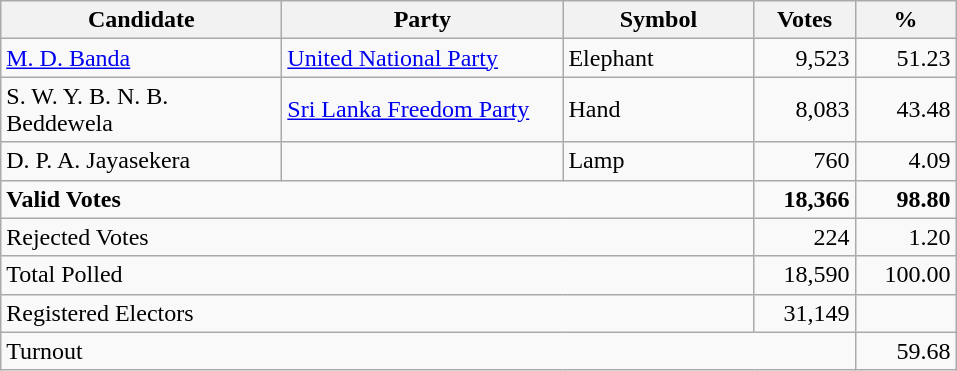<table class="wikitable" border="1" style="text-align:right;">
<tr>
<th align=left width="180">Candidate</th>
<th align=left width="180">Party</th>
<th align=left width="120">Symbol</th>
<th align=left width="60">Votes</th>
<th align=left width="60">%</th>
</tr>
<tr>
<td align=left><a href='#'>M. D. Banda</a></td>
<td align=left><a href='#'>United National Party</a></td>
<td align=left>Elephant</td>
<td align=right>9,523</td>
<td align=right>51.23</td>
</tr>
<tr>
<td align=left>S. W. Y. B. N. B. Beddewela</td>
<td align=left><a href='#'>Sri Lanka Freedom Party</a></td>
<td align=left>Hand</td>
<td align=right>8,083</td>
<td align=right>43.48</td>
</tr>
<tr>
<td align=left>D. P. A. Jayasekera</td>
<td align=left></td>
<td align=left>Lamp</td>
<td align=right>760</td>
<td align=right>4.09</td>
</tr>
<tr>
<td align=left colspan=3><strong>Valid Votes</strong></td>
<td align=right><strong>18,366</strong></td>
<td align=right><strong>98.80</strong></td>
</tr>
<tr>
<td align=left colspan=3>Rejected Votes</td>
<td align=right>224</td>
<td align=right>1.20</td>
</tr>
<tr>
<td align=left colspan=3>Total Polled</td>
<td align=right>18,590</td>
<td align=right>100.00</td>
</tr>
<tr>
<td align=left colspan=3>Registered Electors</td>
<td align=right>31,149</td>
<td></td>
</tr>
<tr>
<td align=left colspan=4>Turnout</td>
<td align=right>59.68</td>
</tr>
</table>
